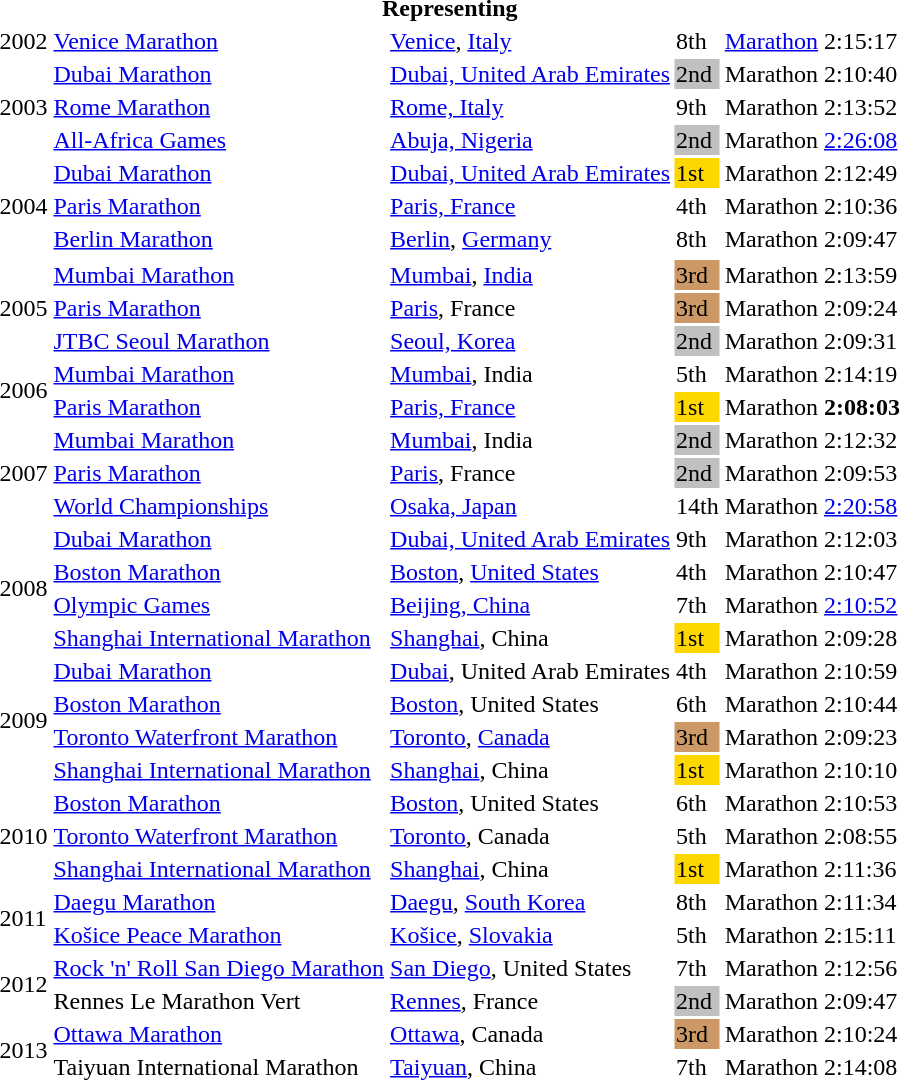<table>
<tr>
<th colspan="6">Representing </th>
</tr>
<tr>
<td>2002</td>
<td><a href='#'>Venice Marathon</a></td>
<td><a href='#'>Venice</a>, <a href='#'>Italy</a></td>
<td>8th</td>
<td><a href='#'>Marathon</a></td>
<td>2:15:17</td>
</tr>
<tr>
<td rowspan=3>2003</td>
<td><a href='#'>Dubai Marathon</a></td>
<td><a href='#'>Dubai, United Arab Emirates</a></td>
<td bgcolor="silver">2nd</td>
<td>Marathon</td>
<td>2:10:40</td>
</tr>
<tr>
<td><a href='#'>Rome Marathon</a></td>
<td><a href='#'>Rome, Italy</a></td>
<td>9th</td>
<td>Marathon</td>
<td>2:13:52</td>
</tr>
<tr>
<td><a href='#'>All-Africa Games</a></td>
<td><a href='#'>Abuja, Nigeria</a></td>
<td bgcolor="silver">2nd</td>
<td>Marathon</td>
<td><a href='#'>2:26:08</a></td>
</tr>
<tr>
<td rowspan=3>2004</td>
<td><a href='#'>Dubai Marathon</a></td>
<td><a href='#'>Dubai, United Arab Emirates</a></td>
<td bgcolor="gold">1st</td>
<td>Marathon</td>
<td>2:12:49</td>
</tr>
<tr>
<td><a href='#'>Paris Marathon</a></td>
<td><a href='#'>Paris, France</a></td>
<td>4th</td>
<td>Marathon</td>
<td>2:10:36</td>
</tr>
<tr>
<td><a href='#'>Berlin Marathon</a></td>
<td><a href='#'>Berlin</a>, <a href='#'>Germany</a></td>
<td>8th</td>
<td>Marathon</td>
<td>2:09:47</td>
</tr>
<tr>
</tr>
<tr>
<td rowspan=3>2005</td>
<td><a href='#'>Mumbai Marathon</a></td>
<td><a href='#'>Mumbai</a>, <a href='#'>India</a></td>
<td bgcolor="cc9966">3rd</td>
<td>Marathon</td>
<td>2:13:59</td>
</tr>
<tr>
<td><a href='#'>Paris Marathon</a></td>
<td><a href='#'>Paris</a>, France</td>
<td bgcolor="cc9966">3rd</td>
<td>Marathon</td>
<td>2:09:24</td>
</tr>
<tr>
<td><a href='#'>JTBC Seoul Marathon</a></td>
<td><a href='#'>Seoul, Korea</a></td>
<td bgcolor="silver">2nd</td>
<td>Marathon</td>
<td>2:09:31</td>
</tr>
<tr>
<td rowspan=2>2006</td>
<td><a href='#'>Mumbai Marathon</a></td>
<td><a href='#'>Mumbai</a>, India</td>
<td>5th</td>
<td>Marathon</td>
<td>2:14:19</td>
</tr>
<tr>
<td><a href='#'>Paris Marathon</a></td>
<td><a href='#'>Paris, France</a></td>
<td bgcolor="gold">1st</td>
<td>Marathon</td>
<td><strong>2:08:03</strong></td>
</tr>
<tr>
<td rowspan=3>2007</td>
<td><a href='#'>Mumbai Marathon</a></td>
<td><a href='#'>Mumbai</a>, India</td>
<td bgcolor="silver">2nd</td>
<td>Marathon</td>
<td>2:12:32</td>
</tr>
<tr>
<td><a href='#'>Paris Marathon</a></td>
<td><a href='#'>Paris</a>, France</td>
<td bgcolor="silver">2nd</td>
<td>Marathon</td>
<td>2:09:53</td>
</tr>
<tr>
<td><a href='#'>World Championships</a></td>
<td><a href='#'>Osaka, Japan</a></td>
<td>14th</td>
<td>Marathon</td>
<td><a href='#'>2:20:58</a></td>
</tr>
<tr>
<td rowspan=4>2008</td>
<td><a href='#'>Dubai Marathon</a></td>
<td><a href='#'>Dubai, United Arab Emirates</a></td>
<td>9th</td>
<td>Marathon</td>
<td>2:12:03</td>
</tr>
<tr>
<td><a href='#'>Boston Marathon</a></td>
<td><a href='#'>Boston</a>, <a href='#'>United States</a></td>
<td>4th</td>
<td>Marathon</td>
<td>2:10:47</td>
</tr>
<tr>
<td><a href='#'>Olympic Games</a></td>
<td><a href='#'>Beijing, China</a></td>
<td>7th</td>
<td>Marathon</td>
<td><a href='#'>2:10:52</a></td>
</tr>
<tr>
<td><a href='#'>Shanghai International Marathon</a></td>
<td><a href='#'>Shanghai</a>, China</td>
<td bgcolor="gold">1st</td>
<td>Marathon</td>
<td>2:09:28</td>
</tr>
<tr>
<td rowspan=4>2009</td>
<td><a href='#'>Dubai Marathon</a></td>
<td><a href='#'>Dubai</a>, United Arab Emirates</td>
<td>4th</td>
<td>Marathon</td>
<td>2:10:59</td>
</tr>
<tr>
<td><a href='#'>Boston Marathon</a></td>
<td><a href='#'>Boston</a>, United States</td>
<td>6th</td>
<td>Marathon</td>
<td>2:10:44</td>
</tr>
<tr>
<td><a href='#'>Toronto Waterfront Marathon</a></td>
<td><a href='#'>Toronto</a>, <a href='#'>Canada</a></td>
<td bgcolor="cc9966">3rd</td>
<td>Marathon</td>
<td>2:09:23</td>
</tr>
<tr>
<td><a href='#'>Shanghai International Marathon</a></td>
<td><a href='#'>Shanghai</a>, China</td>
<td bgcolor="gold">1st</td>
<td>Marathon</td>
<td>2:10:10</td>
</tr>
<tr>
<td rowspan=3>2010</td>
<td><a href='#'>Boston Marathon</a></td>
<td><a href='#'>Boston</a>, United States</td>
<td>6th</td>
<td>Marathon</td>
<td>2:10:53</td>
</tr>
<tr>
<td><a href='#'>Toronto Waterfront Marathon</a></td>
<td><a href='#'>Toronto</a>, Canada</td>
<td>5th</td>
<td>Marathon</td>
<td>2:08:55</td>
</tr>
<tr>
<td><a href='#'>Shanghai International Marathon</a></td>
<td><a href='#'>Shanghai</a>, China</td>
<td bgcolor="gold">1st</td>
<td>Marathon</td>
<td>2:11:36</td>
</tr>
<tr>
<td rowspan=2>2011</td>
<td><a href='#'>Daegu Marathon</a></td>
<td><a href='#'>Daegu</a>, <a href='#'>South Korea</a></td>
<td>8th</td>
<td>Marathon</td>
<td>2:11:34</td>
</tr>
<tr>
<td><a href='#'>Košice Peace Marathon</a></td>
<td><a href='#'>Košice</a>, <a href='#'>Slovakia</a></td>
<td>5th</td>
<td>Marathon</td>
<td>2:15:11</td>
</tr>
<tr>
<td rowspan=2>2012</td>
<td><a href='#'>Rock 'n' Roll San Diego Marathon</a></td>
<td><a href='#'>San Diego</a>, United States</td>
<td>7th</td>
<td>Marathon</td>
<td>2:12:56</td>
</tr>
<tr>
<td>Rennes Le Marathon Vert</td>
<td><a href='#'>Rennes</a>, France</td>
<td bgcolor="silver">2nd</td>
<td>Marathon</td>
<td>2:09:47</td>
</tr>
<tr>
<td rowspan=2>2013</td>
<td><a href='#'>Ottawa Marathon</a></td>
<td><a href='#'>Ottawa</a>, Canada</td>
<td bgcolor="cc9966">3rd</td>
<td>Marathon</td>
<td>2:10:24</td>
</tr>
<tr>
<td>Taiyuan International Marathon</td>
<td><a href='#'>Taiyuan</a>, China</td>
<td>7th</td>
<td>Marathon</td>
<td>2:14:08</td>
</tr>
</table>
